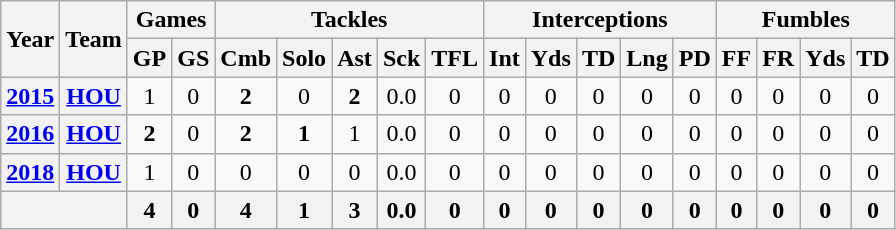<table class="wikitable" style="text-align:center">
<tr>
<th rowspan="2">Year</th>
<th rowspan="2">Team</th>
<th colspan="2">Games</th>
<th colspan="5">Tackles</th>
<th colspan="5">Interceptions</th>
<th colspan="4">Fumbles</th>
</tr>
<tr>
<th>GP</th>
<th>GS</th>
<th>Cmb</th>
<th>Solo</th>
<th>Ast</th>
<th>Sck</th>
<th>TFL</th>
<th>Int</th>
<th>Yds</th>
<th>TD</th>
<th>Lng</th>
<th>PD</th>
<th>FF</th>
<th>FR</th>
<th>Yds</th>
<th>TD</th>
</tr>
<tr>
<th><a href='#'>2015</a></th>
<th><a href='#'>HOU</a></th>
<td>1</td>
<td>0</td>
<td><strong>2</strong></td>
<td>0</td>
<td><strong>2</strong></td>
<td>0.0</td>
<td>0</td>
<td>0</td>
<td>0</td>
<td>0</td>
<td>0</td>
<td>0</td>
<td>0</td>
<td>0</td>
<td>0</td>
<td>0</td>
</tr>
<tr>
<th><a href='#'>2016</a></th>
<th><a href='#'>HOU</a></th>
<td><strong>2</strong></td>
<td>0</td>
<td><strong>2</strong></td>
<td><strong>1</strong></td>
<td>1</td>
<td>0.0</td>
<td>0</td>
<td>0</td>
<td>0</td>
<td>0</td>
<td>0</td>
<td>0</td>
<td>0</td>
<td>0</td>
<td>0</td>
<td>0</td>
</tr>
<tr>
<th><a href='#'>2018</a></th>
<th><a href='#'>HOU</a></th>
<td>1</td>
<td>0</td>
<td>0</td>
<td>0</td>
<td>0</td>
<td>0.0</td>
<td>0</td>
<td>0</td>
<td>0</td>
<td>0</td>
<td>0</td>
<td>0</td>
<td>0</td>
<td>0</td>
<td>0</td>
<td>0</td>
</tr>
<tr>
<th colspan="2"></th>
<th>4</th>
<th>0</th>
<th>4</th>
<th>1</th>
<th>3</th>
<th>0.0</th>
<th>0</th>
<th>0</th>
<th>0</th>
<th>0</th>
<th>0</th>
<th>0</th>
<th>0</th>
<th>0</th>
<th>0</th>
<th>0</th>
</tr>
</table>
